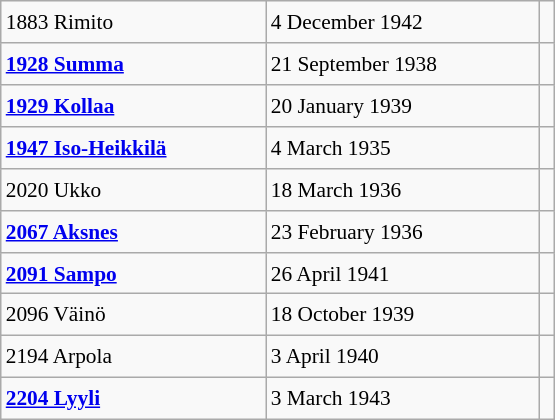<table class="wikitable" style="font-size: 89%; float: left; width: 26em; margin-right: 1em; height: 280px">
<tr>
<td>1883 Rimito</td>
<td>4 December 1942</td>
<td></td>
</tr>
<tr>
<td><strong><a href='#'>1928 Summa</a></strong></td>
<td>21 September 1938</td>
<td></td>
</tr>
<tr>
<td><strong><a href='#'>1929 Kollaa</a></strong></td>
<td>20 January 1939</td>
<td></td>
</tr>
<tr>
<td><strong><a href='#'>1947 Iso-Heikkilä</a></strong></td>
<td>4 March 1935</td>
<td></td>
</tr>
<tr>
<td>2020 Ukko</td>
<td>18 March 1936</td>
<td></td>
</tr>
<tr>
<td><strong><a href='#'>2067 Aksnes</a></strong></td>
<td>23 February 1936</td>
<td></td>
</tr>
<tr>
<td><strong><a href='#'>2091 Sampo</a></strong></td>
<td>26 April 1941</td>
<td></td>
</tr>
<tr>
<td>2096 Väinö</td>
<td>18 October 1939</td>
<td></td>
</tr>
<tr>
<td>2194 Arpola</td>
<td>3 April 1940</td>
<td></td>
</tr>
<tr>
<td><strong><a href='#'>2204 Lyyli</a></strong></td>
<td>3 March 1943</td>
<td></td>
</tr>
</table>
